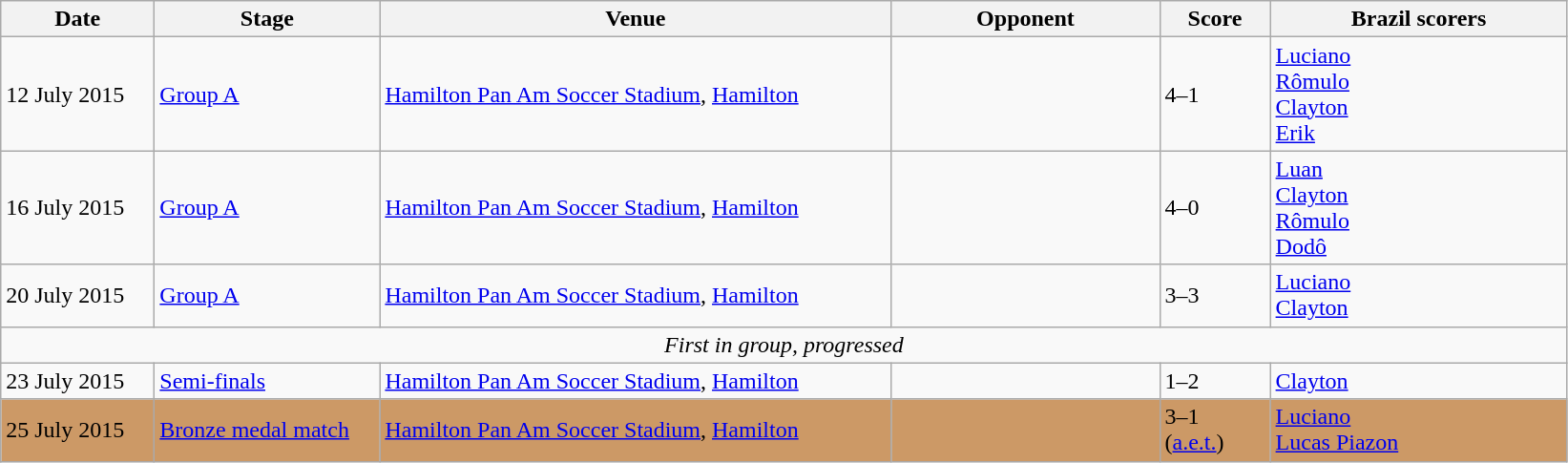<table class="wikitable">
<tr>
<th width=100px>Date</th>
<th width=150px>Stage</th>
<th width=350px>Venue</th>
<th width=180px>Opponent</th>
<th width=70px>Score</th>
<th width=200px>Brazil scorers</th>
</tr>
<tr>
<td>12 July 2015</td>
<td><a href='#'>Group A</a></td>
<td><a href='#'>Hamilton Pan Am Soccer Stadium</a>, <a href='#'>Hamilton</a></td>
<td></td>
<td>4–1</td>
<td><a href='#'>Luciano</a>  <br> <a href='#'>Rômulo</a>  <br> <a href='#'>Clayton</a>  <br> <a href='#'>Erik</a> </td>
</tr>
<tr>
<td>16 July 2015</td>
<td><a href='#'>Group A</a></td>
<td><a href='#'>Hamilton Pan Am Soccer Stadium</a>, <a href='#'>Hamilton</a></td>
<td></td>
<td>4–0</td>
<td><a href='#'>Luan</a>  <br> <a href='#'>Clayton</a>  <br> <a href='#'>Rômulo</a>  <br> <a href='#'>Dodô</a> </td>
</tr>
<tr>
<td>20 July 2015</td>
<td><a href='#'>Group A</a></td>
<td><a href='#'>Hamilton Pan Am Soccer Stadium</a>, <a href='#'>Hamilton</a></td>
<td></td>
<td>3–3</td>
<td><a href='#'>Luciano</a>  <br> <a href='#'>Clayton</a> </td>
</tr>
<tr>
<td colspan="6" style="text-align:center;"><em>First in group, progressed</em></td>
</tr>
<tr>
<td>23 July 2015</td>
<td><a href='#'>Semi-finals</a></td>
<td><a href='#'>Hamilton Pan Am Soccer Stadium</a>, <a href='#'>Hamilton</a></td>
<td></td>
<td>1–2</td>
<td><a href='#'>Clayton</a> </td>
</tr>
<tr style="background:#c96;">
<td>25 July 2015</td>
<td><a href='#'>Bronze medal match</a></td>
<td><a href='#'>Hamilton Pan Am Soccer Stadium</a>, <a href='#'>Hamilton</a></td>
<td></td>
<td>3–1 <br> (<a href='#'>a.e.t.</a>)</td>
<td><a href='#'>Luciano</a>  <br> <a href='#'>Lucas Piazon</a> </td>
</tr>
</table>
